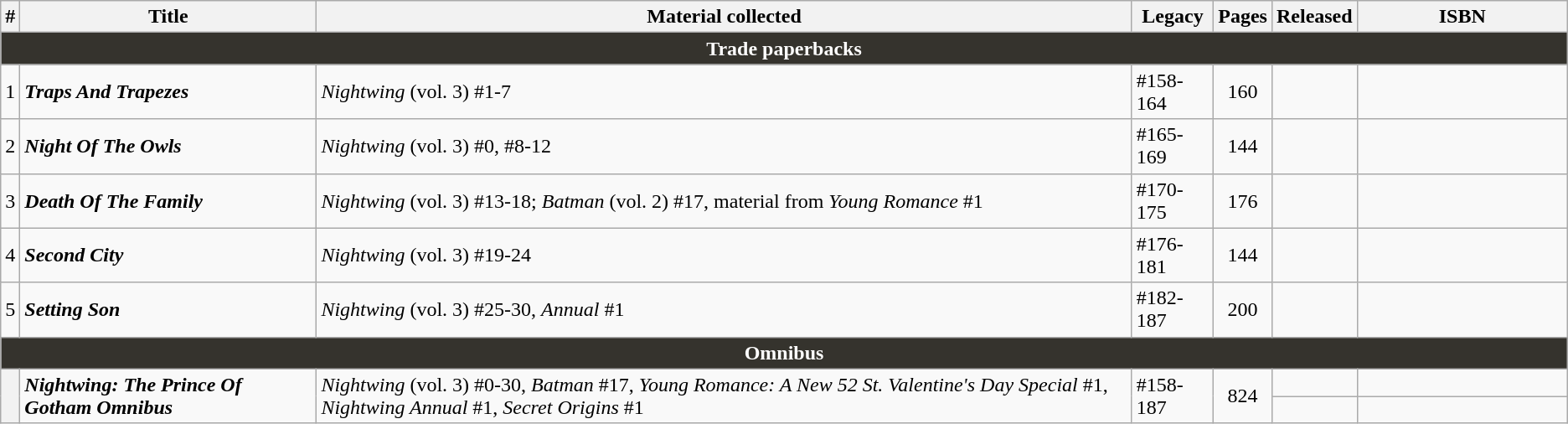<table class="wikitable">
<tr>
<th>#</th>
<th>Title</th>
<th>Material collected</th>
<th>Legacy</th>
<th>Pages</th>
<th>Released</th>
<th style="width: 10em;">ISBN</th>
</tr>
<tr>
<th colspan=7 style="background-color: #35332D; color: white;">Trade paperbacks</th>
</tr>
<tr>
<td>1</td>
<td><strong><em>Traps And Trapezes</em></strong></td>
<td><em>Nightwing</em> (vol. 3) #1-7</td>
<td>#158-164</td>
<td style="text-align: center;">160</td>
<td></td>
<td></td>
</tr>
<tr>
<td>2</td>
<td><strong><em>Night Of The Owls</em></strong></td>
<td><em>Nightwing</em> (vol. 3) #0, #8-12</td>
<td>#165-169</td>
<td style="text-align: center;">144</td>
<td></td>
<td></td>
</tr>
<tr>
<td>3</td>
<td><strong><em>Death Of The Family</em></strong></td>
<td><em>Nightwing</em> (vol. 3) #13-18; <em>Batman</em> (vol. 2) #17, material from <em>Young Romance</em> #1</td>
<td>#170-175</td>
<td style="text-align: center;">176</td>
<td></td>
<td></td>
</tr>
<tr>
<td>4</td>
<td><strong><em>Second City</em></strong></td>
<td><em>Nightwing</em> (vol. 3) #19-24</td>
<td>#176-181</td>
<td style="text-align: center;">144</td>
<td></td>
<td></td>
</tr>
<tr>
<td>5</td>
<td><strong><em>Setting Son</em></strong></td>
<td><em>Nightwing</em> (vol. 3) #25-30, <em>Annual</em> #1</td>
<td>#182-187</td>
<td style="text-align: center;">200</td>
<td></td>
<td></td>
</tr>
<tr>
<th colspan=7 style="background-color: #35332D; color: white;">Omnibus</th>
</tr>
<tr>
<th style="background-color: light grey;" rowspan=2></th>
<td rowspan=2><strong><em>Nightwing: The Prince Of Gotham Omnibus</em></strong></td>
<td rowspan=2><em>Nightwing</em> (vol. 3) #0-30, <em>Batman</em> #17, <em>Young Romance: A New 52 St. Valentine's Day Special</em> #1, <em>Nightwing Annual</em> #1, <em>Secret Origins</em> #1</td>
<td rowspan=2>#158-187</td>
<td rowspan=2 style="text-align: center;">824</td>
<td></td>
<td></td>
</tr>
<tr>
<td></td>
<td></td>
</tr>
</table>
